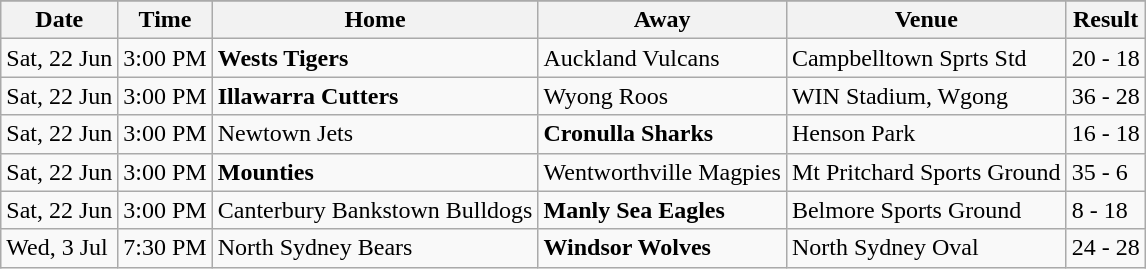<table align="center" class="wikitable">
<tr bgcolor="#FF0033">
</tr>
<tr>
<th>Date</th>
<th>Time</th>
<th>Home</th>
<th>Away</th>
<th>Venue</th>
<th>Result</th>
</tr>
<tr>
<td>Sat, 22 Jun</td>
<td>3:00 PM</td>
<td><strong>Wests Tigers</strong></td>
<td>Auckland Vulcans</td>
<td>Campbelltown Sprts Std</td>
<td>20 - 18</td>
</tr>
<tr>
<td>Sat, 22 Jun</td>
<td>3:00 PM</td>
<td><strong>Illawarra Cutters</strong></td>
<td>Wyong Roos</td>
<td>WIN Stadium, Wgong</td>
<td>36 - 28</td>
</tr>
<tr>
<td>Sat, 22 Jun</td>
<td>3:00 PM</td>
<td>Newtown Jets</td>
<td><strong>Cronulla Sharks</strong></td>
<td>Henson Park</td>
<td>16 - 18</td>
</tr>
<tr>
<td>Sat, 22 Jun</td>
<td>3:00 PM</td>
<td><strong>Mounties</strong></td>
<td>Wentworthville Magpies</td>
<td>Mt Pritchard Sports Ground</td>
<td>35 - 6</td>
</tr>
<tr>
<td>Sat, 22 Jun</td>
<td>3:00 PM</td>
<td>Canterbury Bankstown Bulldogs</td>
<td><strong>Manly Sea Eagles</strong></td>
<td>Belmore Sports Ground</td>
<td>8 - 18</td>
</tr>
<tr>
<td>Wed, 3 Jul</td>
<td>7:30 PM</td>
<td>North Sydney Bears</td>
<td><strong>Windsor Wolves</strong></td>
<td>North Sydney Oval</td>
<td>24 - 28</td>
</tr>
</table>
